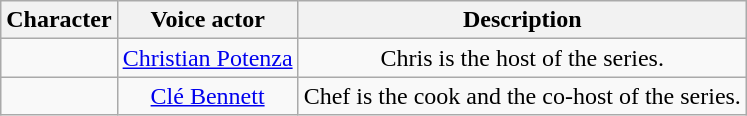<table class="wikitable sortable" style=text-align:center>
<tr>
<th>Character</th>
<th>Voice actor</th>
<th>Description</th>
</tr>
<tr>
<td></td>
<td><a href='#'>Christian Potenza</a></td>
<td>Chris is the host of the series.</td>
</tr>
<tr>
<td></td>
<td><a href='#'>Clé Bennett</a></td>
<td>Chef is the cook and the co-host of the series.</td>
</tr>
</table>
